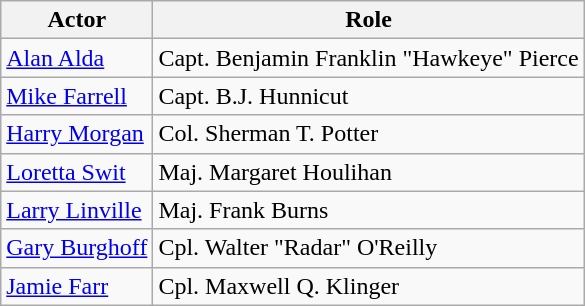<table class="wikitable">
<tr>
<th>Actor</th>
<th>Role</th>
</tr>
<tr>
<td><a href='#'>Alan Alda</a></td>
<td>Capt. Benjamin Franklin "Hawkeye" Pierce</td>
</tr>
<tr>
<td><a href='#'>Mike Farrell</a></td>
<td>Capt. B.J. Hunnicut</td>
</tr>
<tr>
<td><a href='#'>Harry Morgan</a></td>
<td>Col. Sherman T. Potter</td>
</tr>
<tr>
<td><a href='#'>Loretta Swit</a></td>
<td>Maj. Margaret Houlihan</td>
</tr>
<tr>
<td><a href='#'>Larry Linville</a></td>
<td>Maj. Frank Burns</td>
</tr>
<tr>
<td><a href='#'>Gary Burghoff</a></td>
<td>Cpl. Walter "Radar" O'Reilly</td>
</tr>
<tr>
<td><a href='#'>Jamie Farr</a></td>
<td>Cpl. Maxwell Q. Klinger</td>
</tr>
</table>
